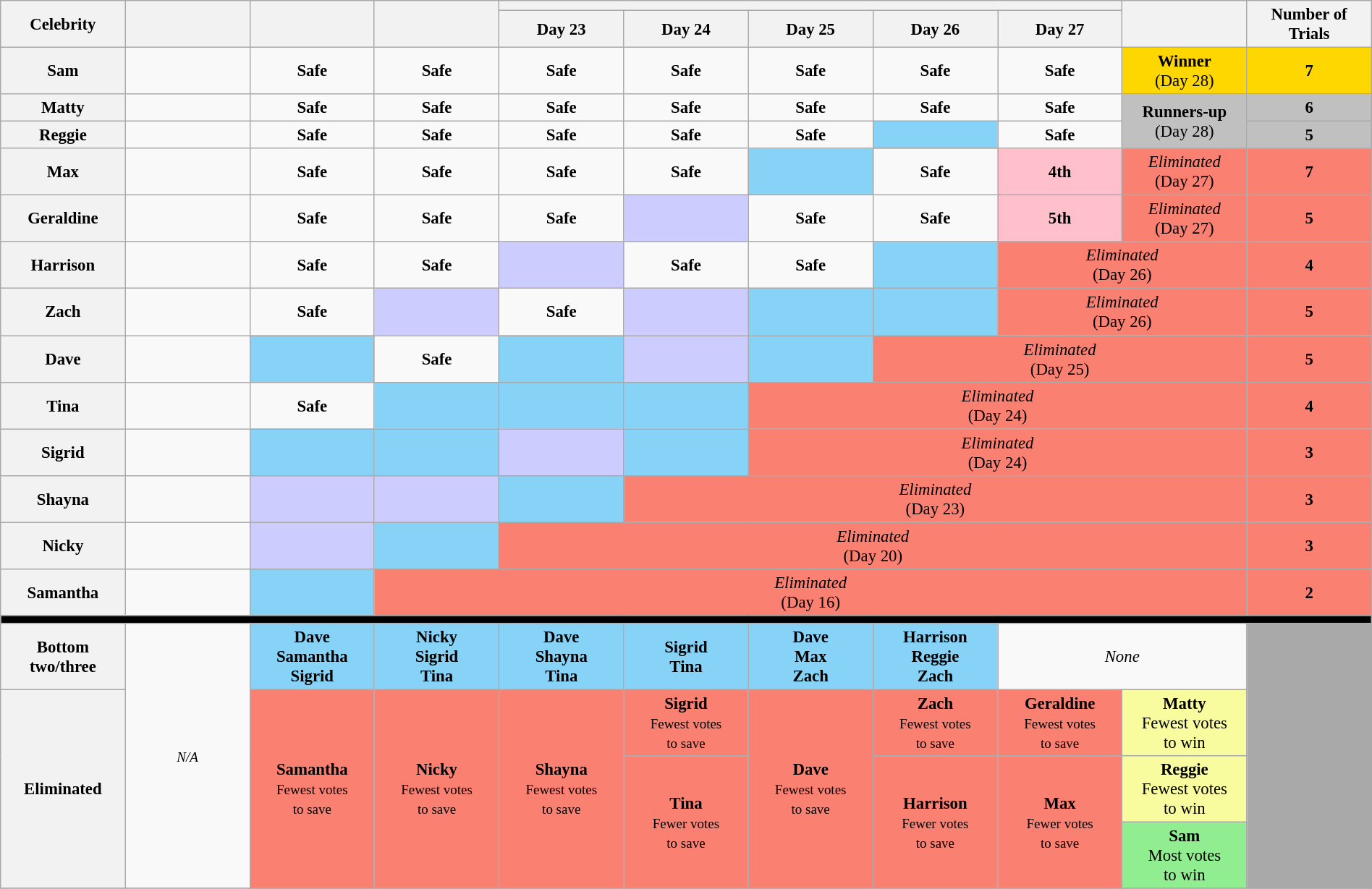<table class="wikitable" style="text-align:center; font-size:95%; width:100%;">
<tr>
<th style="width:8%" rowspan="2">Celebrity</th>
<th rowspan="2" style="width:8%"></th>
<th rowspan="2" style="width:8%"></th>
<th rowspan="2" style="width:8%"></th>
<th colspan="5" style="width:8%"></th>
<th rowspan="2" style="width:8%"></th>
<th rowspan="2" style="width:8%">Number of Trials</th>
</tr>
<tr>
<th style="width:8%">Day 23</th>
<th style="width:8%">Day 24</th>
<th style="width:8%">Day 25</th>
<th style="width:8%">Day 26</th>
<th style="width:8%">Day 27</th>
</tr>
<tr>
<th>Sam</th>
<td></td>
<td><strong>Safe</strong></td>
<td><strong>Safe</strong></td>
<td><strong>Safe</strong></td>
<td><strong>Safe</strong></td>
<td><strong>Safe</strong></td>
<td><strong>Safe</strong></td>
<td><strong>Safe</strong></td>
<td style="background:gold"><strong>Winner</strong><br>(Day 28)</td>
<td style=background:gold><strong>7</strong></td>
</tr>
<tr>
<th>Matty</th>
<td></td>
<td><strong>Safe</strong></td>
<td><strong>Safe</strong></td>
<td><strong>Safe</strong></td>
<td><strong>Safe</strong></td>
<td><strong>Safe</strong></td>
<td><strong>Safe</strong></td>
<td><strong>Safe</strong></td>
<td style="background:silver" rowspan="2"><strong>Runners-up</strong><br>(Day 28)</td>
<td style=background:silver><strong>6</strong></td>
</tr>
<tr>
<th>Reggie</th>
<td></td>
<td><strong>Safe</strong></td>
<td><strong>Safe</strong></td>
<td><strong>Safe</strong></td>
<td><strong>Safe</strong></td>
<td><strong>Safe</strong></td>
<td style="background:#87D3F8"></td>
<td><strong>Safe</strong></td>
<td style=background:silver><strong>5</strong></td>
</tr>
<tr>
<th>Max</th>
<td></td>
<td><strong>Safe</strong></td>
<td><strong>Safe</strong></td>
<td><strong>Safe</strong></td>
<td><strong>Safe</strong></td>
<td style="background:#87D3F8"></td>
<td><strong>Safe</strong></td>
<td style=background:pink><strong>4th</strong></td>
<td bgcolor="salmon"><em>Eliminated</em><br>(Day 27)</td>
<td style=background:salmon><strong>7</strong></td>
</tr>
<tr>
<th>Geraldine</th>
<td></td>
<td><strong>Safe</strong></td>
<td><strong>Safe</strong></td>
<td><strong>Safe</strong></td>
<td style="background:#ccf"></td>
<td><strong>Safe</strong></td>
<td><strong>Safe</strong></td>
<td style=background:pink><strong>5th</strong></td>
<td bgcolor="salmon"><em>Eliminated</em><br>(Day 27)</td>
<td style=background:salmon><strong>5</strong></td>
</tr>
<tr>
<th>Harrison</th>
<td></td>
<td><strong>Safe</strong></td>
<td><strong>Safe</strong></td>
<td style="background:#ccf"></td>
<td><strong>Safe</strong></td>
<td><strong>Safe</strong></td>
<td style="background:#87D3F8"></td>
<td colspan="2" bgcolor="salmon"><em>Eliminated</em><br>(Day 26)</td>
<td style=background:salmon><strong>4</strong></td>
</tr>
<tr>
<th>Zach</th>
<td></td>
<td><strong>Safe</strong></td>
<td style="background:#ccf"></td>
<td><strong>Safe</strong></td>
<td style="background:#ccf"></td>
<td style="background:#87D3F8"></td>
<td style="background:#87D3F8"></td>
<td colspan="2" bgcolor="salmon"><em>Eliminated</em><br>(Day 26)</td>
<td style=background:salmon><strong>5</strong></td>
</tr>
<tr>
<th>Dave</th>
<td></td>
<td style="background:#87D3F8"></td>
<td><strong>Safe</strong></td>
<td style="background:#87D3F8"></td>
<td style="background:#ccf"></td>
<td style="background:#87D3F8"></td>
<td colspan="3" bgcolor="salmon"><em>Eliminated</em><br>(Day 25)</td>
<td style=background:salmon><strong>5</strong></td>
</tr>
<tr>
<th>Tina</th>
<td></td>
<td><strong>Safe</strong></td>
<td style="background:#87D3F8"></td>
<td style="background:#87D3F8"></td>
<td style="background:#87D3F8"></td>
<td colspan="4" bgcolor="salmon"><em>Eliminated</em><br>(Day 24)</td>
<td style=background:salmon><strong>4</strong></td>
</tr>
<tr>
<th>Sigrid</th>
<td><em></em></td>
<td style="background:#87D3F8"></td>
<td style="background:#87D3F8"></td>
<td style="background:#ccf"></td>
<td style="background:#87D3F8"></td>
<td colspan="4" bgcolor="salmon"><em>Eliminated</em><br>(Day 24)</td>
<td style=background:salmon><strong>3</strong></td>
</tr>
<tr>
<th>Shayna</th>
<td></td>
<td style="background:#ccf"></td>
<td style="background:#ccf"></td>
<td style="background:#87D3F8"></td>
<td colspan="5" bgcolor="salmon"><em>Eliminated</em><br>(Day 23)</td>
<td style=background:salmon><strong>3</strong></td>
</tr>
<tr>
<th>Nicky</th>
<td></td>
<td style="background:#ccf"></td>
<td style="background:#87D3F8"></td>
<td colspan="6" bgcolor="salmon"><em>Eliminated</em><br>(Day 20)</td>
<td style=background:salmon><strong>3</strong></td>
</tr>
<tr>
<th>Samantha</th>
<td></td>
<td style="background:#87D3F8"></td>
<td colspan="7" bgcolor="salmon"><em>Eliminated</em><br>(Day 16)</td>
<td style=background:salmon><strong>2</strong></td>
</tr>
<tr>
<td style="background:#000;" colspan="11"></td>
</tr>
<tr>
<th>Bottom two/three</th>
<td rowspan="5"><small><em>N/A</em></small></td>
<th style="background:#87D3F8">Dave<br>Samantha<br>Sigrid</th>
<th style="background:#87D3F8">Nicky<br>Sigrid<br>Tina</th>
<th style="background:#87D3F8">Dave<br>Shayna<br>Tina</th>
<th style="background:#87D3F8">Sigrid<br>Tina</th>
<th style="background:#87D3F8">Dave<br>Max<br>Zach</th>
<th style="background:#87D3F8">Harrison<br>Reggie<br>Zach</th>
<td colspan="2"><em>None</em></td>
<td rowspan="5" style="background:darkgrey"></td>
</tr>
<tr>
<th rowspan="4">Eliminated</th>
<td style=background:salmon rowspan="4"><strong>Samantha</strong><br><small>Fewest votes<br>to save</small></td>
<td style=background:salmon rowspan="4"><strong>Nicky</strong><br><small>Fewest votes<br>to save</small></td>
<td style=background:salmon rowspan="4"><strong>Shayna</strong><br><small>Fewest votes<br>to save</small></td>
<td style=background:salmon rowspan="2"><strong>Sigrid</strong><br><small>Fewest votes<br>to save</small></td>
<td style=background:salmon rowspan="4"><strong>Dave</strong><br><small>Fewest votes<br>to save</small></td>
<td style=background:salmon rowspan="2"><strong>Zach</strong><br><small>Fewest votes<br>to save</small></td>
<td style=background:salmon rowspan="2"><strong>Geraldine</strong><br><small>Fewest votes<br>to save</small></td>
<td style=background:#F8FB9E><strong>Matty</strong><br>Fewest votes <br>to win</td>
</tr>
<tr>
<td style=background:#F8FB9E rowspan="2"><strong>Reggie</strong><br>Fewest votes <br>to win</td>
</tr>
<tr>
<td style=background:salmon rowspan="2"><strong>Tina</strong><br><small>Fewer votes<br>to save</small></td>
<td style=background:salmon rowspan="2"><strong>Harrison</strong><br><small>Fewer votes<br>to save</small></td>
<td style=background:salmon rowspan="2"><strong>Max</strong><br><small>Fewer votes<br>to save</small></td>
</tr>
<tr>
<td style=background:lightgreen><strong>Sam</strong><br>Most votes <br>to win</td>
</tr>
<tr>
</tr>
</table>
